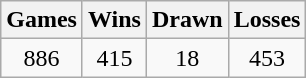<table class="wikitable" style="text-align:center;">
<tr>
<th>Games</th>
<th>Wins</th>
<th>Drawn</th>
<th>Losses</th>
</tr>
<tr>
<td>886</td>
<td>415</td>
<td>18</td>
<td>453</td>
</tr>
</table>
